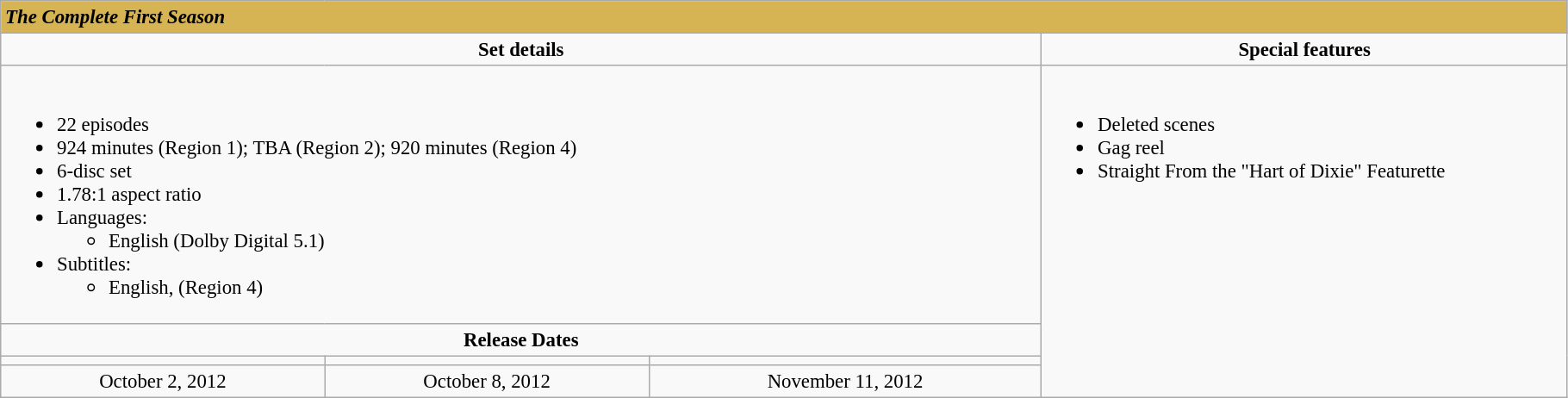<table class="wikitable" width="96%" style="font-size: 95%;">
<tr style="background:#D6B353">
<td colspan="6"><strong><em>The Complete First Season</em></strong></td>
</tr>
<tr>
<td align="center" width="300" colspan="3"><strong>Set details</strong></td>
<td width="400" align="center"><strong>Special features</strong></td>
</tr>
<tr valign="top">
<td colspan="3" align="left" width="300"><br><ul><li>22 episodes</li><li>924 minutes (Region 1); TBA (Region 2); 920 minutes (Region 4)</li><li>6-disc set</li><li>1.78:1 aspect ratio</li><li>Languages:<ul><li>English (Dolby Digital 5.1)</li></ul></li><li>Subtitles:<ul><li>English, (Region 4)</li></ul></li></ul></td>
<td rowspan="4" align="left" width="400"><br><ul><li>Deleted scenes</li><li>Gag reel</li><li>Straight From the "Hart of Dixie" Featurette</li></ul></td>
</tr>
<tr>
<td colspan="3" align="center"><strong>Release Dates</strong></td>
</tr>
<tr>
<td align="center"></td>
<td align="center"></td>
<td align="center"></td>
</tr>
<tr>
<td align="center">October 2, 2012</td>
<td align="center">October 8, 2012</td>
<td align="center">November 11, 2012</td>
</tr>
</table>
